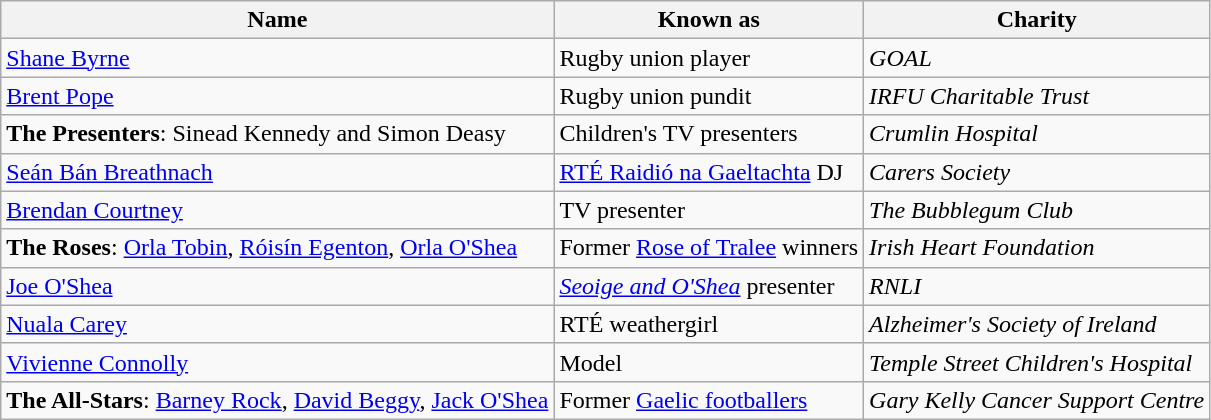<table class="wikitable">
<tr>
<th><strong>Name</strong></th>
<th><strong>Known as</strong></th>
<th><strong>Charity</strong></th>
</tr>
<tr>
<td><a href='#'>Shane Byrne</a></td>
<td>Rugby union player</td>
<td><em>GOAL</em></td>
</tr>
<tr>
<td><a href='#'>Brent Pope</a></td>
<td>Rugby union pundit</td>
<td><em>IRFU Charitable Trust</em></td>
</tr>
<tr>
<td><strong>The Presenters</strong>: Sinead Kennedy and Simon Deasy</td>
<td>Children's TV presenters</td>
<td><em>Crumlin Hospital</em></td>
</tr>
<tr>
<td><a href='#'>Seán Bán Breathnach</a></td>
<td><a href='#'>RTÉ Raidió na Gaeltachta</a> DJ</td>
<td><em>Carers Society</em></td>
</tr>
<tr>
<td><a href='#'>Brendan Courtney</a></td>
<td>TV presenter</td>
<td><em>The Bubblegum Club</em></td>
</tr>
<tr>
<td><strong>The Roses</strong>: <a href='#'>Orla Tobin</a>, <a href='#'>Róisín Egenton</a>, <a href='#'>Orla O'Shea</a></td>
<td>Former <a href='#'>Rose of Tralee</a> winners</td>
<td><em>Irish Heart Foundation</em></td>
</tr>
<tr>
<td><a href='#'>Joe O'Shea</a></td>
<td><em><a href='#'>Seoige and O'Shea</a></em> presenter</td>
<td><em>RNLI</em></td>
</tr>
<tr>
<td><a href='#'>Nuala Carey</a></td>
<td>RTÉ weathergirl</td>
<td><em>Alzheimer's Society of Ireland</em></td>
</tr>
<tr>
<td><a href='#'>Vivienne Connolly</a></td>
<td>Model</td>
<td><em>Temple Street Children's Hospital</em></td>
</tr>
<tr>
<td><strong>The All-Stars</strong>: <a href='#'>Barney Rock</a>, <a href='#'>David Beggy</a>, <a href='#'>Jack O'Shea</a></td>
<td>Former <a href='#'>Gaelic footballers</a></td>
<td><em>Gary Kelly Cancer Support Centre</em></td>
</tr>
</table>
